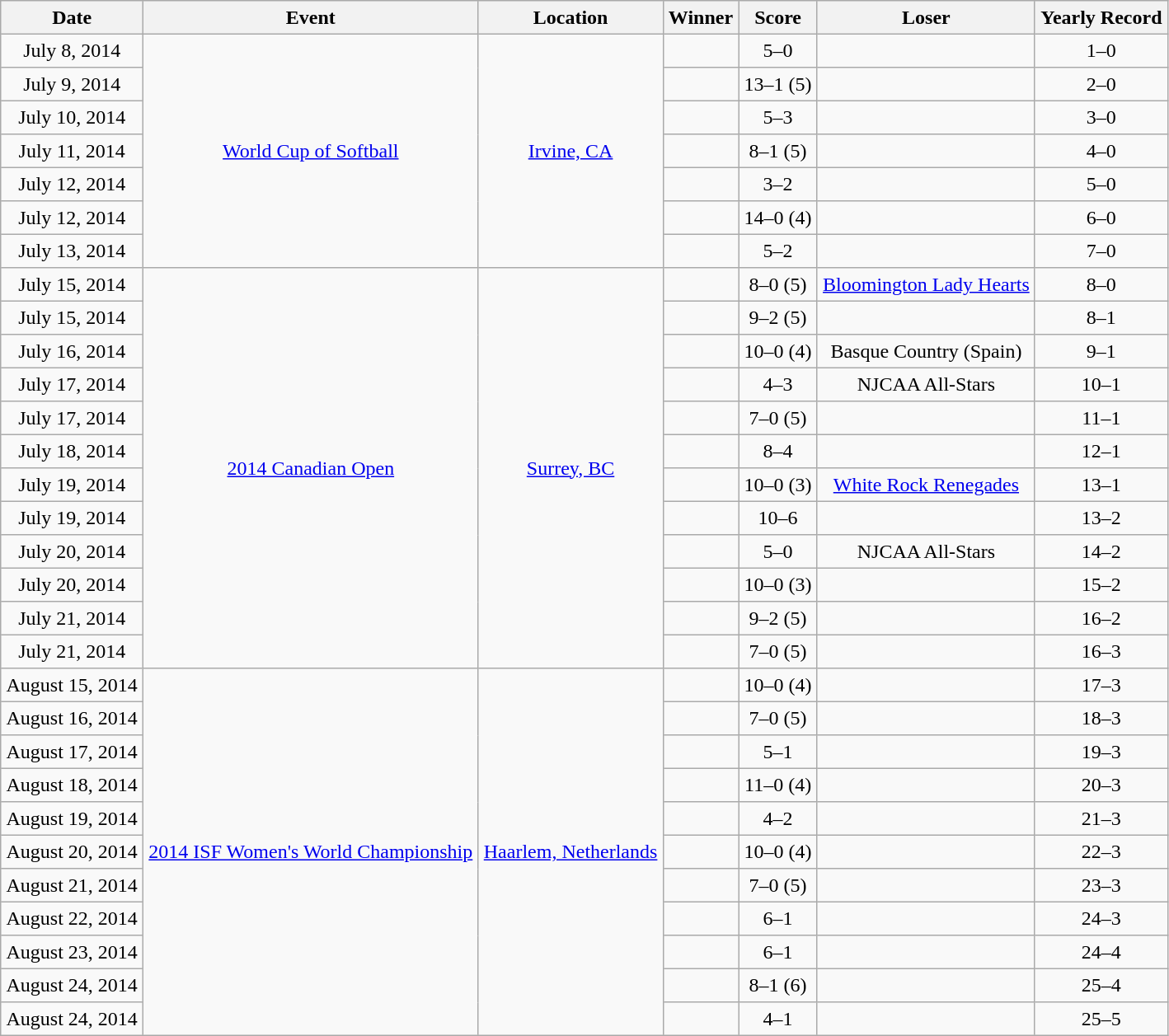<table border ="2" cellpadding ="4" cellspacing ="0"style="margin: 1em 1em 1em 0; background: #F9F9F9; border: 1px #aaa solid; border-collapse: collapse;">
<tr align=center style="background: #F2F2F2;">
<th>Date</th>
<th>Event</th>
<th>Location</th>
<th>Winner</th>
<th>Score</th>
<th>Loser</th>
<th>Yearly Record</th>
</tr>
<tr align=center>
<td>July 8, 2014</td>
<td rowspan=7><a href='#'>World Cup of Softball</a></td>
<td rowspan=7><a href='#'>Irvine, CA</a></td>
<td></td>
<td>5–0</td>
<td></td>
<td>1–0</td>
</tr>
<tr align=center>
<td>July 9, 2014</td>
<td></td>
<td>13–1 (5)</td>
<td></td>
<td>2–0</td>
</tr>
<tr align=center>
<td>July 10, 2014</td>
<td></td>
<td>5–3</td>
<td></td>
<td>3–0</td>
</tr>
<tr align=center>
<td>July 11, 2014</td>
<td></td>
<td>8–1 (5)</td>
<td></td>
<td>4–0</td>
</tr>
<tr align=center>
<td>July 12, 2014</td>
<td></td>
<td>3–2</td>
<td></td>
<td>5–0</td>
</tr>
<tr align=center>
<td>July 12, 2014</td>
<td></td>
<td>14–0 (4)</td>
<td></td>
<td>6–0</td>
</tr>
<tr align=center>
<td>July 13, 2014</td>
<td></td>
<td>5–2</td>
<td></td>
<td>7–0</td>
</tr>
<tr align=center>
<td>July 15, 2014</td>
<td rowspan=12><a href='#'>2014 Canadian Open</a></td>
<td rowspan=12><a href='#'>Surrey, BC</a></td>
<td></td>
<td>8–0 (5)</td>
<td><a href='#'>Bloomington Lady Hearts</a></td>
<td>8–0</td>
</tr>
<tr align=center>
<td>July 15, 2014</td>
<td></td>
<td>9–2 (5)</td>
<td></td>
<td>8–1</td>
</tr>
<tr align=center>
<td>July 16, 2014</td>
<td></td>
<td>10–0 (4)</td>
<td>Basque Country (Spain)</td>
<td>9–1</td>
</tr>
<tr align=center>
<td>July 17, 2014</td>
<td></td>
<td>4–3</td>
<td>NJCAA All-Stars</td>
<td>10–1</td>
</tr>
<tr align=center>
<td>July 17, 2014</td>
<td></td>
<td>7–0 (5)</td>
<td></td>
<td>11–1</td>
</tr>
<tr align=center>
<td>July 18, 2014</td>
<td></td>
<td>8–4</td>
<td></td>
<td>12–1</td>
</tr>
<tr align=center>
<td>July 19, 2014</td>
<td></td>
<td>10–0 (3)</td>
<td><a href='#'>White Rock Renegades</a></td>
<td>13–1</td>
</tr>
<tr align=center>
<td>July 19, 2014</td>
<td></td>
<td>10–6</td>
<td></td>
<td>13–2</td>
</tr>
<tr align=center>
<td>July 20, 2014</td>
<td></td>
<td>5–0</td>
<td>NJCAA All-Stars</td>
<td>14–2</td>
</tr>
<tr align=center>
<td>July 20, 2014</td>
<td></td>
<td>10–0 (3)</td>
<td></td>
<td>15–2</td>
</tr>
<tr align=center>
<td>July 21, 2014</td>
<td></td>
<td>9–2 (5)</td>
<td></td>
<td>16–2</td>
</tr>
<tr align=center>
<td>July 21, 2014</td>
<td></td>
<td>7–0 (5)</td>
<td></td>
<td>16–3</td>
</tr>
<tr align=center>
<td>August 15, 2014</td>
<td rowspan=11><a href='#'>2014 ISF Women's World Championship</a></td>
<td rowspan=11><a href='#'>Haarlem, Netherlands</a></td>
<td></td>
<td>10–0 (4)</td>
<td></td>
<td>17–3</td>
</tr>
<tr align=center>
<td>August 16, 2014</td>
<td></td>
<td>7–0 (5)</td>
<td></td>
<td>18–3</td>
</tr>
<tr align=center>
<td>August 17, 2014</td>
<td></td>
<td>5–1</td>
<td></td>
<td>19–3</td>
</tr>
<tr align=center>
<td>August 18, 2014</td>
<td></td>
<td>11–0 (4)</td>
<td></td>
<td>20–3</td>
</tr>
<tr align=center>
<td>August 19, 2014</td>
<td></td>
<td>4–2</td>
<td></td>
<td>21–3</td>
</tr>
<tr align=center>
<td>August 20, 2014</td>
<td></td>
<td>10–0 (4)</td>
<td></td>
<td>22–3</td>
</tr>
<tr align=center>
<td>August 21, 2014</td>
<td></td>
<td>7–0 (5)</td>
<td></td>
<td>23–3</td>
</tr>
<tr align=center>
<td>August 22, 2014</td>
<td></td>
<td>6–1</td>
<td></td>
<td>24–3</td>
</tr>
<tr align=center>
<td>August 23, 2014</td>
<td></td>
<td>6–1</td>
<td></td>
<td>24–4</td>
</tr>
<tr align=center>
<td>August 24, 2014</td>
<td></td>
<td>8–1 (6)</td>
<td></td>
<td>25–4</td>
</tr>
<tr align=center>
<td>August 24, 2014</td>
<td></td>
<td>4–1</td>
<td></td>
<td>25–5</td>
</tr>
</table>
